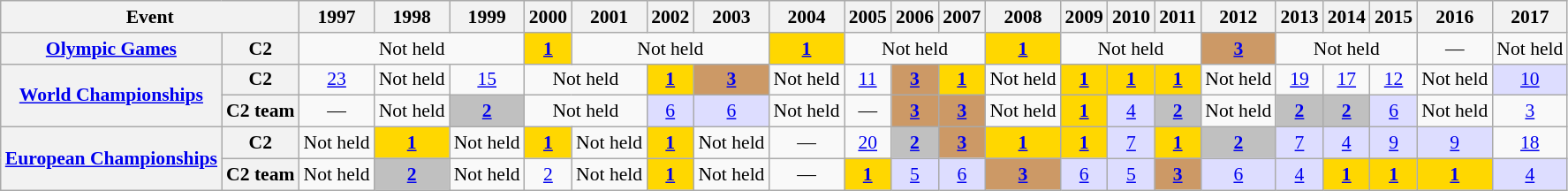<table class="wikitable plainrowheaders" style=font-size:90%>
<tr>
<th scope="col" colspan=2>Event</th>
<th scope="col">1997</th>
<th scope="col">1998</th>
<th scope="col">1999</th>
<th scope="col">2000</th>
<th scope="col">2001</th>
<th scope="col">2002</th>
<th scope="col">2003</th>
<th scope="col">2004</th>
<th scope="col">2005</th>
<th scope="col">2006</th>
<th scope="col">2007</th>
<th scope="col">2008</th>
<th scope="col">2009</th>
<th scope="col">2010</th>
<th scope="col">2011</th>
<th scope="col">2012</th>
<th scope="col">2013</th>
<th scope="col">2014</th>
<th scope="col">2015</th>
<th scope="col">2016</th>
<th scope="col">2017</th>
</tr>
<tr style="text-align:center;">
<th scope="row"><a href='#'>Olympic Games</a></th>
<th scope="row">C2</th>
<td colspan=3>Not held</td>
<td style="background:gold;"><a href='#'><strong>1</strong></a></td>
<td colspan=3>Not held</td>
<td style="background:gold;"><a href='#'><strong>1</strong></a></td>
<td colspan=3>Not held</td>
<td style="background:gold;"><a href='#'><strong>1</strong></a></td>
<td colspan=3>Not held</td>
<td style="background:#cc9966;"><a href='#'><strong>3</strong></a></td>
<td colspan=3>Not held</td>
<td>—</td>
<td>Not held</td>
</tr>
<tr style="text-align:center;">
<th scope="row" rowspan=2><a href='#'>World Championships</a></th>
<th scope="row">C2</th>
<td><a href='#'>23</a></td>
<td>Not held</td>
<td><a href='#'>15</a></td>
<td colspan=2>Not held</td>
<td style="background:gold;"><a href='#'><strong>1</strong></a></td>
<td style="background:#cc9966;"><a href='#'><strong>3</strong></a></td>
<td>Not held</td>
<td><a href='#'>11</a></td>
<td style="background:#cc9966;"><a href='#'><strong>3</strong></a></td>
<td style="background:gold;"><a href='#'><strong>1</strong></a></td>
<td>Not held</td>
<td style="background:gold;"><a href='#'><strong>1</strong></a></td>
<td style="background:gold;"><a href='#'><strong>1</strong></a></td>
<td style="background:gold;"><a href='#'><strong>1</strong></a></td>
<td>Not held</td>
<td><a href='#'>19</a></td>
<td><a href='#'>17</a></td>
<td><a href='#'>12</a></td>
<td>Not held</td>
<td style="background:#ddf;"><a href='#'>10</a></td>
</tr>
<tr style="text-align:center;">
<th scope="row">C2 team</th>
<td>—</td>
<td>Not held</td>
<td style="background:silver;"><a href='#'><strong>2</strong></a></td>
<td colspan=2>Not held</td>
<td style="background:#ddf;"><a href='#'>6</a></td>
<td style="background:#ddf;"><a href='#'>6</a></td>
<td>Not held</td>
<td>—</td>
<td style="background:#cc9966;"><a href='#'><strong>3</strong></a></td>
<td style="background:#cc9966;"><a href='#'><strong>3</strong></a></td>
<td>Not held</td>
<td style="background:gold;"><a href='#'><strong>1</strong></a></td>
<td style="background:#ddf;"><a href='#'>4</a></td>
<td style="background:silver;"><a href='#'><strong>2</strong></a></td>
<td>Not held</td>
<td style="background:silver;"><a href='#'><strong>2</strong></a></td>
<td style="background:silver;"><a href='#'><strong>2</strong></a></td>
<td style="background:#ddf;"><a href='#'>6</a></td>
<td>Not held</td>
<td><a href='#'>3</a></td>
</tr>
<tr style="text-align:center;">
<th scope="row" rowspan=2><a href='#'>European Championships</a></th>
<th scope="row">C2</th>
<td>Not held</td>
<td style="background:gold;"><a href='#'><strong>1</strong></a></td>
<td>Not held</td>
<td style="background:gold;"><a href='#'><strong>1</strong></a></td>
<td>Not held</td>
<td style="background:gold;"><a href='#'><strong>1</strong></a></td>
<td>Not held</td>
<td>—</td>
<td><a href='#'>20</a></td>
<td style="background:silver;"><a href='#'><strong>2</strong></a></td>
<td style="background:#cc9966;"><a href='#'><strong>3</strong></a></td>
<td style="background:gold;"><a href='#'><strong>1</strong></a></td>
<td style="background:gold;"><a href='#'><strong>1</strong></a></td>
<td style="background:#ddf;"><a href='#'>7</a></td>
<td style="background:gold;"><a href='#'><strong>1</strong></a></td>
<td style="background:silver;"><a href='#'><strong>2</strong></a></td>
<td style="background:#ddf;"><a href='#'>7</a></td>
<td style="background:#ddf;"><a href='#'>4</a></td>
<td style="background:#ddf;"><a href='#'>9</a></td>
<td style="background:#ddf;"><a href='#'>9</a></td>
<td><a href='#'>18</a></td>
</tr>
<tr style="text-align:center;">
<th scope="row">C2 team</th>
<td>Not held</td>
<td style="background:silver;"><a href='#'><strong>2</strong></a></td>
<td>Not held</td>
<td><a href='#'>2</a></td>
<td>Not held</td>
<td style="background:gold;"><a href='#'><strong>1</strong></a></td>
<td>Not held</td>
<td>—</td>
<td style="background:gold;"><a href='#'><strong>1</strong></a></td>
<td style="background:#ddf;"><a href='#'>5</a></td>
<td style="background:#ddf;"><a href='#'>6</a></td>
<td style="background:#cc9966;"><a href='#'><strong>3</strong></a></td>
<td style="background:#ddf;"><a href='#'>6</a></td>
<td style="background:#ddf;"><a href='#'>5</a></td>
<td style="background:#cc9966;"><a href='#'><strong>3</strong></a></td>
<td style="background:#ddf;"><a href='#'>6</a></td>
<td style="background:#ddf;"><a href='#'>4</a></td>
<td style="background:gold;"><a href='#'><strong>1</strong></a></td>
<td style="background:gold;"><a href='#'><strong>1</strong></a></td>
<td style="background:gold;"><a href='#'><strong>1</strong></a></td>
<td style="background:#ddf;"><a href='#'>4</a></td>
</tr>
</table>
